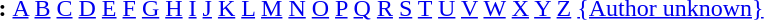<table id="toc" border="0">
<tr>
<th>:</th>
<td><a href='#'>A</a> <a href='#'>B</a> <a href='#'>C</a> <a href='#'>D</a> <a href='#'>E</a> <a href='#'>F</a> <a href='#'>G</a> <a href='#'>H</a> <a href='#'>I</a> <a href='#'>J</a> <a href='#'>K</a> <a href='#'>L</a> <a href='#'>M</a> <a href='#'>N</a> <a href='#'>O</a> <a href='#'>P</a> <a href='#'>Q</a> <a href='#'>R</a> <a href='#'>S</a> <a href='#'>T</a> <a href='#'>U</a> <a href='#'>V</a> <a href='#'>W</a> <a href='#'>X</a> <a href='#'>Y</a> <a href='#'>Z</a> <a href='#'>{Author unknown}</a></td>
</tr>
</table>
